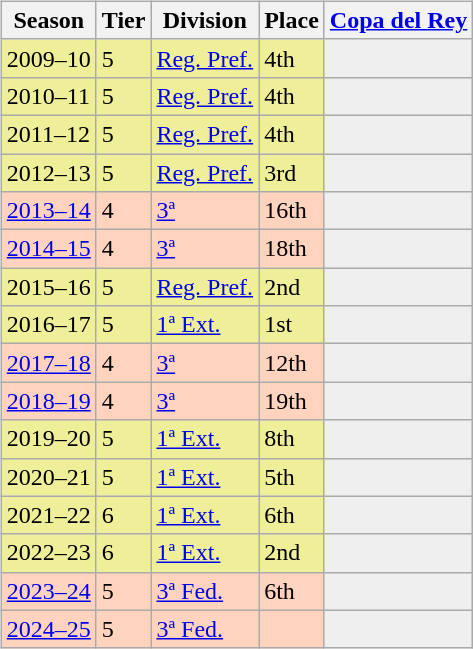<table>
<tr>
<td valign="top" width=0%><br><table class="wikitable">
<tr style="background:#f0f6fa;">
<th>Season</th>
<th>Tier</th>
<th>Division</th>
<th>Place</th>
<th><a href='#'>Copa del Rey</a></th>
</tr>
<tr>
<td style="background:#EFEF99;">2009–10</td>
<td style="background:#EFEF99;">5</td>
<td style="background:#EFEF99;"><a href='#'>Reg. Pref.</a></td>
<td style="background:#EFEF99;">4th</td>
<td style="background:#efefef;"></td>
</tr>
<tr>
<td style="background:#EFEF99;">2010–11</td>
<td style="background:#EFEF99;">5</td>
<td style="background:#EFEF99;"><a href='#'>Reg. Pref.</a></td>
<td style="background:#EFEF99;">4th</td>
<td style="background:#efefef;"></td>
</tr>
<tr>
<td style="background:#EFEF99;">2011–12</td>
<td style="background:#EFEF99;">5</td>
<td style="background:#EFEF99;"><a href='#'>Reg. Pref.</a></td>
<td style="background:#EFEF99;">4th</td>
<td style="background:#efefef;"></td>
</tr>
<tr>
<td style="background:#EFEF99;">2012–13</td>
<td style="background:#EFEF99;">5</td>
<td style="background:#EFEF99;"><a href='#'>Reg. Pref.</a></td>
<td style="background:#EFEF99;">3rd</td>
<td style="background:#efefef;"></td>
</tr>
<tr>
<td style="background:#FFD3BD;"><a href='#'>2013–14</a></td>
<td style="background:#FFD3BD;">4</td>
<td style="background:#FFD3BD;"><a href='#'>3ª</a></td>
<td style="background:#FFD3BD;">16th</td>
<th style="background:#efefef;"></th>
</tr>
<tr>
<td style="background:#FFD3BD;"><a href='#'>2014–15</a></td>
<td style="background:#FFD3BD;">4</td>
<td style="background:#FFD3BD;"><a href='#'>3ª</a></td>
<td style="background:#FFD3BD;">18th</td>
<th style="background:#efefef;"></th>
</tr>
<tr>
<td style="background:#EFEF99;">2015–16</td>
<td style="background:#EFEF99;">5</td>
<td style="background:#EFEF99;"><a href='#'>Reg. Pref.</a></td>
<td style="background:#EFEF99;">2nd</td>
<td style="background:#efefef;"></td>
</tr>
<tr>
<td style="background:#EFEF99;">2016–17</td>
<td style="background:#EFEF99;">5</td>
<td style="background:#EFEF99;"><a href='#'>1ª Ext.</a></td>
<td style="background:#EFEF99;">1st</td>
<td style="background:#efefef;"></td>
</tr>
<tr>
<td style="background:#FFD3BD;"><a href='#'>2017–18</a></td>
<td style="background:#FFD3BD;">4</td>
<td style="background:#FFD3BD;"><a href='#'>3ª</a></td>
<td style="background:#FFD3BD;">12th</td>
<th style="background:#efefef;"></th>
</tr>
<tr>
<td style="background:#FFD3BD;"><a href='#'>2018–19</a></td>
<td style="background:#FFD3BD;">4</td>
<td style="background:#FFD3BD;"><a href='#'>3ª</a></td>
<td style="background:#FFD3BD;">19th</td>
<th style="background:#efefef;"></th>
</tr>
<tr>
<td style="background:#EFEF99;">2019–20</td>
<td style="background:#EFEF99;">5</td>
<td style="background:#EFEF99;"><a href='#'>1ª Ext.</a></td>
<td style="background:#EFEF99;">8th</td>
<td style="background:#efefef;"></td>
</tr>
<tr>
<td style="background:#EFEF99;">2020–21</td>
<td style="background:#EFEF99;">5</td>
<td style="background:#EFEF99;"><a href='#'>1ª Ext.</a></td>
<td style="background:#EFEF99;">5th</td>
<td style="background:#efefef;"></td>
</tr>
<tr>
<td style="background:#EFEF99;">2021–22</td>
<td style="background:#EFEF99;">6</td>
<td style="background:#EFEF99;"><a href='#'>1ª Ext.</a></td>
<td style="background:#EFEF99;">6th</td>
<th style="background:#efefef;"></th>
</tr>
<tr>
<td style="background:#EFEF99;">2022–23</td>
<td style="background:#EFEF99;">6</td>
<td style="background:#EFEF99;"><a href='#'>1ª Ext.</a></td>
<td style="background:#EFEF99;">2nd</td>
<td style="background:#efefef;"></td>
</tr>
<tr>
<td style="background:#FFD3BD;"><a href='#'>2023–24</a></td>
<td style="background:#FFD3BD;">5</td>
<td style="background:#FFD3BD;"><a href='#'>3ª Fed.</a></td>
<td style="background:#FFD3BD;">6th</td>
<th style="background:#efefef;"></th>
</tr>
<tr>
<td style="background:#FFD3BD;"><a href='#'>2024–25</a></td>
<td style="background:#FFD3BD;">5</td>
<td style="background:#FFD3BD;"><a href='#'>3ª Fed.</a></td>
<td style="background:#FFD3BD;"></td>
<th style="background:#efefef;"></th>
</tr>
</table>
</td>
</tr>
</table>
